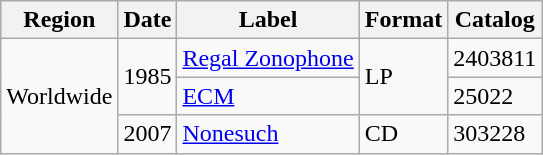<table class="wikitable">
<tr>
<th>Region</th>
<th>Date</th>
<th>Label</th>
<th>Format</th>
<th>Catalog</th>
</tr>
<tr>
<td rowspan="3">Worldwide</td>
<td rowspan="2">1985</td>
<td><a href='#'>Regal Zonophone</a></td>
<td rowspan="2">LP</td>
<td>2403811</td>
</tr>
<tr>
<td><a href='#'>ECM</a></td>
<td>25022</td>
</tr>
<tr>
<td>2007</td>
<td><a href='#'>Nonesuch</a></td>
<td>CD</td>
<td>303228</td>
</tr>
</table>
